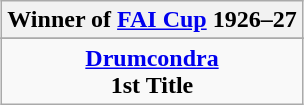<table class="wikitable" style="text-align: center; margin: 0 auto;">
<tr>
<th>Winner of <a href='#'>FAI Cup</a> 1926–27</th>
</tr>
<tr>
</tr>
<tr>
<td><strong><a href='#'>Drumcondra</a></strong><br><strong>1st Title</strong></td>
</tr>
</table>
